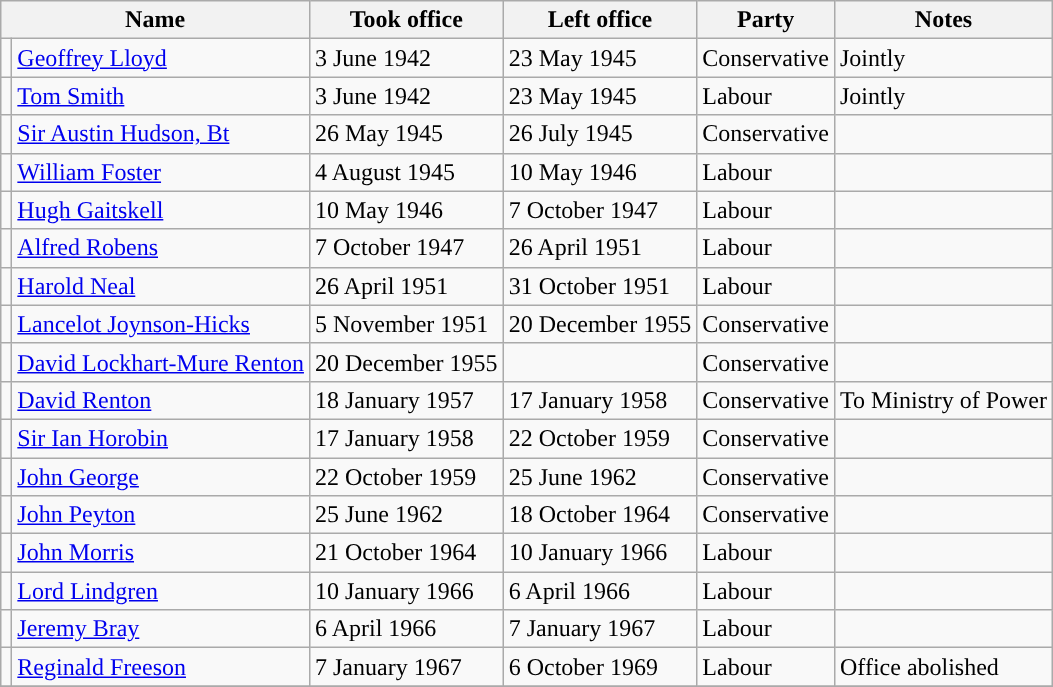<table class="wikitable">
<tr>
<th colspan=2>Name</th>
<th>Took office</th>
<th>Left office</th>
<th>Party</th>
<th>Notes</th>
</tr>
<tr>
<td style="background-color: "></td>
<td><a href='#'>Geoffrey Lloyd</a></td>
<td>3 June 1942</td>
<td>23 May 1945</td>
<td>Conservative</td>
<td>Jointly</td>
</tr>
<tr>
<td style="background-color: "></td>
<td><a href='#'>Tom Smith</a></td>
<td>3 June 1942</td>
<td>23 May 1945</td>
<td>Labour</td>
<td>Jointly</td>
</tr>
<tr>
<td style="background-color: "></td>
<td><a href='#'>Sir Austin Hudson, Bt</a></td>
<td>26 May 1945</td>
<td>26 July 1945</td>
<td>Conservative</td>
<td></td>
</tr>
<tr>
<td style="background-color: "></td>
<td><a href='#'>William Foster</a></td>
<td>4 August 1945</td>
<td>10 May 1946</td>
<td>Labour</td>
<td></td>
</tr>
<tr>
<td style="background-color: "></td>
<td><a href='#'>Hugh Gaitskell</a></td>
<td>10 May 1946</td>
<td>7 October 1947</td>
<td>Labour</td>
<td></td>
</tr>
<tr>
<td style="background-color: "></td>
<td><a href='#'>Alfred Robens</a></td>
<td>7 October 1947</td>
<td>26 April 1951</td>
<td>Labour</td>
<td></td>
</tr>
<tr>
<td style="background-color: "></td>
<td><a href='#'>Harold Neal</a></td>
<td>26 April 1951</td>
<td>31 October 1951</td>
<td>Labour</td>
<td></td>
</tr>
<tr>
<td style="background-color: "></td>
<td><a href='#'>Lancelot Joynson-Hicks</a></td>
<td>5 November 1951</td>
<td>20 December 1955</td>
<td>Conservative</td>
<td></td>
</tr>
<tr>
<td style="background-color: "></td>
<td><a href='#'>David Lockhart-Mure Renton</a></td>
<td>20 December 1955</td>
<td></td>
<td>Conservative</td>
<td></td>
</tr>
<tr>
<td style="background-color: "></td>
<td><a href='#'>David Renton</a></td>
<td>18 January 1957</td>
<td>17 January 1958</td>
<td>Conservative</td>
<td>To Ministry of Power</td>
</tr>
<tr>
<td style="background-color: "></td>
<td><a href='#'>Sir Ian Horobin</a></td>
<td>17 January 1958</td>
<td>22 October 1959</td>
<td>Conservative</td>
<td></td>
</tr>
<tr>
<td style="background-color: "></td>
<td><a href='#'>John George</a></td>
<td>22 October 1959</td>
<td>25 June 1962</td>
<td>Conservative</td>
<td></td>
</tr>
<tr>
<td style="background-color: "></td>
<td><a href='#'>John Peyton</a></td>
<td>25 June 1962</td>
<td>18 October 1964</td>
<td>Conservative</td>
<td></td>
</tr>
<tr>
<td style="background-color: "></td>
<td><a href='#'>John Morris</a></td>
<td>21 October 1964</td>
<td>10 January 1966</td>
<td>Labour</td>
<td></td>
</tr>
<tr>
<td style="background-color: "></td>
<td><a href='#'>Lord Lindgren</a></td>
<td>10 January 1966</td>
<td>6 April 1966</td>
<td>Labour</td>
<td></td>
</tr>
<tr>
<td style="background-color: "></td>
<td><a href='#'>Jeremy Bray</a></td>
<td>6 April 1966</td>
<td>7 January 1967</td>
<td>Labour</td>
<td></td>
</tr>
<tr>
<td style="background-color: "></td>
<td><a href='#'>Reginald Freeson</a></td>
<td>7 January 1967</td>
<td>6 October 1969</td>
<td>Labour</td>
<td>Office abolished</td>
</tr>
<tr>
</tr>
</table>
